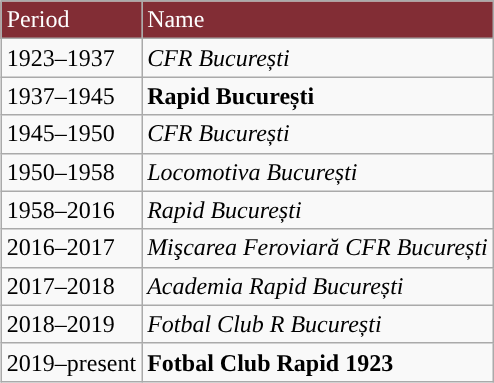<table class="wikitable" style="text-align: left" align="right">
<tr>
<td style="background:#822d35;color:#fefefe;">Period</td>
<td style="background:#822d35;color:#fefefe;">Name</td>
</tr>
<tr>
<td>1923–1937</td>
<td align=left><em>CFR București</em></td>
</tr>
<tr>
<td>1937–1945</td>
<td align=left><strong>Rapid București</strong></td>
</tr>
<tr>
<td>1945–1950</td>
<td align=left><em>CFR București</em></td>
</tr>
<tr>
<td>1950–1958</td>
<td align=left><em>Locomotiva București</em></td>
</tr>
<tr>
<td>1958–2016</td>
<td align=left><em>Rapid București</em></td>
</tr>
<tr>
<td>2016–2017</td>
<td align=left><em>Mişcarea Feroviară CFR București</em></td>
</tr>
<tr>
<td>2017–2018</td>
<td align=left><em>Academia Rapid București</em></td>
</tr>
<tr>
<td>2018–2019</td>
<td align=left><em>Fotbal Club R București</em></td>
</tr>
<tr>
<td>2019–present</td>
<td align=left><strong>Fotbal Club Rapid 1923</strong></td>
</tr>
</table>
